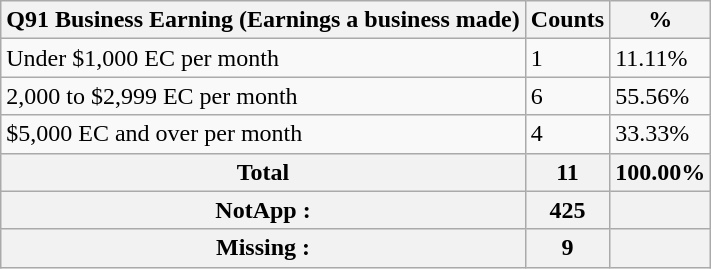<table class="wikitable sortable">
<tr>
<th>Q91 Business Earning (Earnings a business made)</th>
<th>Counts</th>
<th>%</th>
</tr>
<tr>
<td>Under $1,000 EC per month</td>
<td>1</td>
<td>11.11%</td>
</tr>
<tr>
<td>2,000 to $2,999 EC per month</td>
<td>6</td>
<td>55.56%</td>
</tr>
<tr>
<td>$5,000 EC and over per month</td>
<td>4</td>
<td>33.33%</td>
</tr>
<tr>
<th>Total</th>
<th>11</th>
<th>100.00%</th>
</tr>
<tr>
<th>NotApp :</th>
<th>425</th>
<th></th>
</tr>
<tr>
<th>Missing :</th>
<th>9</th>
<th></th>
</tr>
</table>
